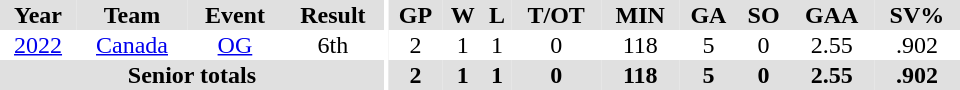<table border="0" cellpadding="1" cellspacing="0" ID="Table3" style="text-align:center; width:40em">
<tr ALIGN="center" bgcolor="#e0e0e0">
<th>Year</th>
<th>Team</th>
<th>Event</th>
<th>Result</th>
<th rowspan="99" bgcolor="#ffffff"></th>
<th>GP</th>
<th>W</th>
<th>L</th>
<th>T/OT</th>
<th>MIN</th>
<th>GA</th>
<th>SO</th>
<th>GAA</th>
<th>SV%</th>
</tr>
<tr ALIGN="center">
<td><a href='#'>2022</a></td>
<td><a href='#'>Canada</a></td>
<td><a href='#'>OG</a></td>
<td>6th</td>
<td>2</td>
<td>1</td>
<td>1</td>
<td>0</td>
<td>118</td>
<td>5</td>
<td>0</td>
<td>2.55</td>
<td>.902</td>
</tr>
<tr ALIGN="center" bgcolor="#e0e0e0">
<th colspan=4>Senior totals</th>
<th>2</th>
<th>1</th>
<th>1</th>
<th>0</th>
<th>118</th>
<th>5</th>
<th>0</th>
<th>2.55</th>
<th>.902</th>
</tr>
</table>
